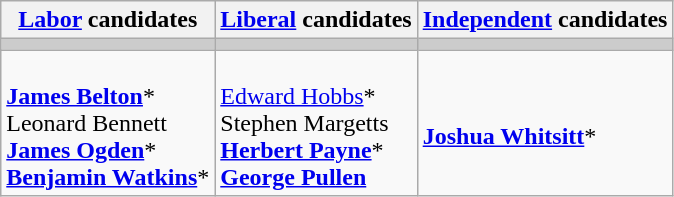<table class="wikitable">
<tr>
<th><a href='#'>Labor</a> candidates</th>
<th><a href='#'>Liberal</a> candidates</th>
<th><a href='#'>Independent</a> candidates</th>
</tr>
<tr bgcolor="#cccccc">
<td></td>
<td></td>
<td></td>
</tr>
<tr>
<td><br><strong><a href='#'>James Belton</a></strong>*<br>
Leonard Bennett<br>
<strong><a href='#'>James Ogden</a></strong>*<br>
<strong><a href='#'>Benjamin Watkins</a></strong>*</td>
<td><br><a href='#'>Edward Hobbs</a>*<br>
Stephen Margetts<br>
<strong><a href='#'>Herbert Payne</a></strong>*<br>
<strong><a href='#'>George Pullen</a></strong></td>
<td><br><strong><a href='#'>Joshua Whitsitt</a></strong>*</td>
</tr>
</table>
